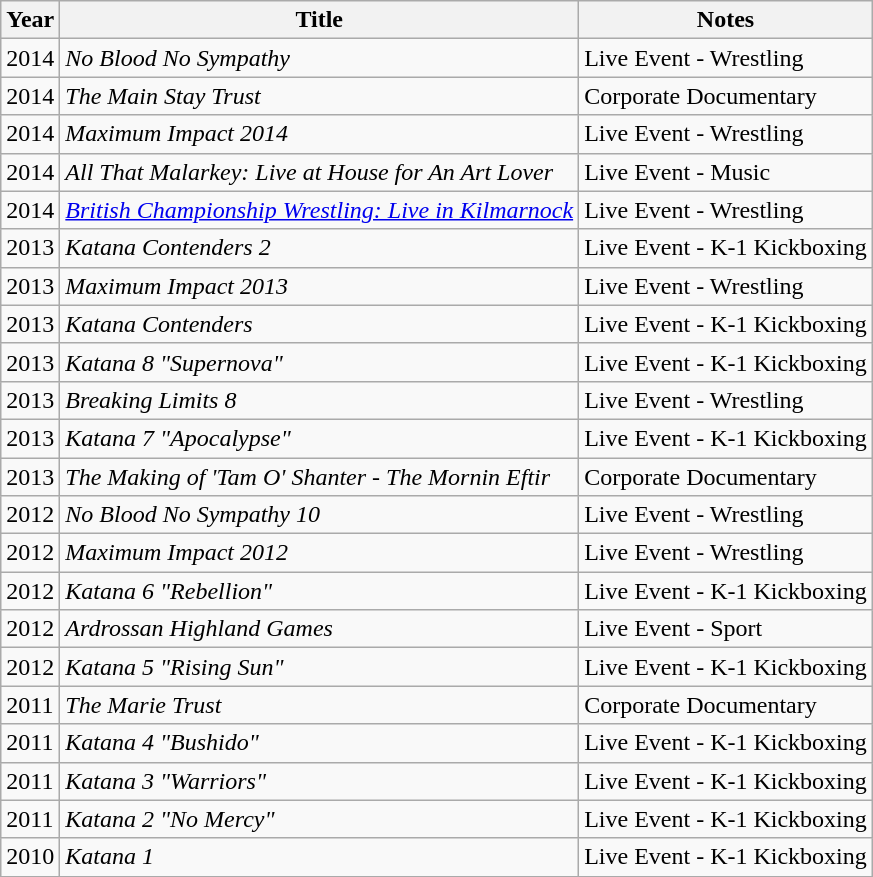<table class="wikitable">
<tr>
<th>Year</th>
<th>Title</th>
<th>Notes</th>
</tr>
<tr>
<td>2014</td>
<td><em>No Blood No Sympathy</em></td>
<td>Live Event - Wrestling</td>
</tr>
<tr>
<td>2014</td>
<td><em>The Main Stay Trust</em></td>
<td>Corporate Documentary</td>
</tr>
<tr>
<td>2014</td>
<td><em>Maximum Impact 2014</em></td>
<td>Live Event - Wrestling</td>
</tr>
<tr>
<td>2014</td>
<td><em>All That Malarkey: Live at House for An Art Lover</em></td>
<td>Live Event - Music</td>
</tr>
<tr>
<td>2014</td>
<td><em><a href='#'>British Championship Wrestling: Live in Kilmarnock</a></em></td>
<td>Live Event - Wrestling</td>
</tr>
<tr>
<td>2013</td>
<td><em>Katana Contenders 2</em></td>
<td>Live Event - K-1 Kickboxing</td>
</tr>
<tr>
<td>2013</td>
<td><em>Maximum Impact 2013</em></td>
<td>Live Event - Wrestling</td>
</tr>
<tr>
<td>2013</td>
<td><em>Katana Contenders</em></td>
<td>Live Event - K-1 Kickboxing</td>
</tr>
<tr>
<td>2013</td>
<td><em>Katana 8 "Supernova"</em></td>
<td>Live Event - K-1 Kickboxing</td>
</tr>
<tr>
<td>2013</td>
<td><em>Breaking Limits 8</em></td>
<td>Live Event - Wrestling</td>
</tr>
<tr>
<td>2013</td>
<td><em>Katana 7 "Apocalypse"</em></td>
<td>Live Event - K-1 Kickboxing</td>
</tr>
<tr>
<td>2013</td>
<td><em>The Making of 'Tam O' Shanter - The Mornin Eftir</em></td>
<td>Corporate Documentary</td>
</tr>
<tr>
<td>2012</td>
<td><em>No Blood No Sympathy 10</em></td>
<td>Live Event - Wrestling</td>
</tr>
<tr>
<td>2012</td>
<td><em>Maximum Impact 2012</em></td>
<td>Live Event - Wrestling</td>
</tr>
<tr>
<td>2012</td>
<td><em>Katana 6 "Rebellion"</em></td>
<td>Live Event - K-1 Kickboxing</td>
</tr>
<tr>
<td>2012</td>
<td><em>Ardrossan Highland Games</em></td>
<td>Live Event - Sport</td>
</tr>
<tr>
<td>2012</td>
<td><em>Katana 5 "Rising Sun"</em></td>
<td>Live Event - K-1 Kickboxing</td>
</tr>
<tr>
<td>2011</td>
<td><em>The Marie Trust</em></td>
<td>Corporate Documentary</td>
</tr>
<tr>
<td>2011</td>
<td><em>Katana 4 "Bushido"</em></td>
<td>Live Event - K-1 Kickboxing</td>
</tr>
<tr>
<td>2011</td>
<td><em>Katana 3 "Warriors"</em></td>
<td>Live Event - K-1 Kickboxing</td>
</tr>
<tr>
<td>2011</td>
<td><em>Katana 2 "No Mercy"</em></td>
<td>Live Event - K-1 Kickboxing</td>
</tr>
<tr>
<td>2010</td>
<td><em>Katana 1</em></td>
<td>Live Event - K-1 Kickboxing</td>
</tr>
<tr>
</tr>
</table>
